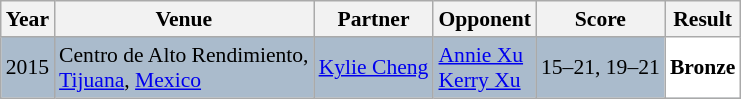<table class="sortable wikitable" style="font-size: 90%;">
<tr>
<th>Year</th>
<th>Venue</th>
<th>Partner</th>
<th>Opponent</th>
<th>Score</th>
<th>Result</th>
</tr>
<tr style="background:#AABBCC">
<td align="center">2015</td>
<td align="left">Centro de Alto Rendimiento,<br><a href='#'>Tijuana</a>, <a href='#'>Mexico</a></td>
<td align="left"> <a href='#'>Kylie Cheng</a></td>
<td align="left"> <a href='#'>Annie Xu</a> <br>  <a href='#'>Kerry Xu</a></td>
<td align="left">15–21, 19–21</td>
<td style="text-align:left; background:white"> <strong>Bronze</strong></td>
</tr>
</table>
